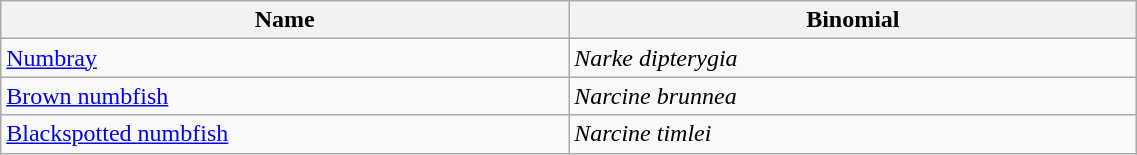<table width=60% class="wikitable">
<tr>
<th width=20%>Name</th>
<th width=20%>Binomial</th>
</tr>
<tr>
<td><a href='#'>Numbray</a><br></td>
<td><em>Narke dipterygia</em></td>
</tr>
<tr>
<td><a href='#'>Brown numbfish</a></td>
<td><em>Narcine brunnea</em></td>
</tr>
<tr>
<td><a href='#'>Blackspotted numbfish</a></td>
<td><em>Narcine timlei</em></td>
</tr>
</table>
